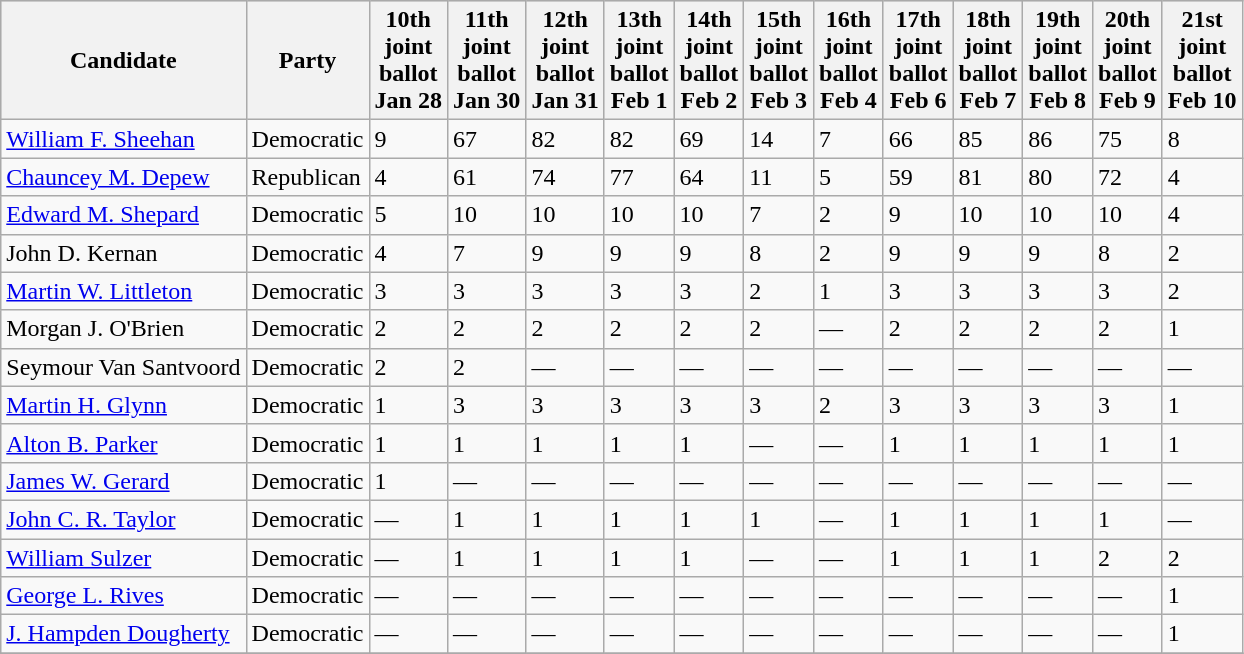<table class=wikitable>
<tr bgcolor=lightgrey>
<th>Candidate</th>
<th>Party</th>
<th>10th<br>joint<br>ballot<br>Jan 28</th>
<th>11th<br>joint<br>ballot<br>Jan 30</th>
<th>12th<br>joint<br>ballot<br>Jan 31</th>
<th>13th<br>joint<br>ballot<br>Feb 1</th>
<th>14th<br>joint<br>ballot<br>Feb 2</th>
<th>15th<br>joint<br>ballot<br>Feb 3</th>
<th>16th<br>joint<br>ballot<br>Feb 4</th>
<th>17th<br>joint<br>ballot<br>Feb 6</th>
<th>18th<br>joint<br>ballot<br>Feb 7</th>
<th>19th<br>joint<br>ballot<br>Feb 8</th>
<th>20th<br>joint<br>ballot<br>Feb 9</th>
<th>21st<br>joint<br>ballot<br>Feb 10</th>
</tr>
<tr>
<td><a href='#'>William F. Sheehan</a></td>
<td>Democratic</td>
<td>9</td>
<td>67</td>
<td>82</td>
<td>82</td>
<td>69</td>
<td>14</td>
<td>7</td>
<td>66</td>
<td>85</td>
<td>86</td>
<td>75</td>
<td>8</td>
</tr>
<tr>
<td><a href='#'>Chauncey M. Depew</a></td>
<td>Republican</td>
<td>4</td>
<td>61</td>
<td>74</td>
<td>77</td>
<td>64</td>
<td>11</td>
<td>5</td>
<td>59</td>
<td>81</td>
<td>80</td>
<td>72</td>
<td>4</td>
</tr>
<tr>
<td><a href='#'>Edward M. Shepard</a></td>
<td>Democratic</td>
<td>5</td>
<td>10</td>
<td>10</td>
<td>10</td>
<td>10</td>
<td>7</td>
<td>2</td>
<td>9</td>
<td>10</td>
<td>10</td>
<td>10</td>
<td>4</td>
</tr>
<tr>
<td>John D. Kernan</td>
<td>Democratic</td>
<td>4</td>
<td>7</td>
<td>9</td>
<td>9</td>
<td>9</td>
<td>8</td>
<td>2</td>
<td>9</td>
<td>9</td>
<td>9</td>
<td>8</td>
<td>2</td>
</tr>
<tr>
<td><a href='#'>Martin W. Littleton</a></td>
<td>Democratic</td>
<td>3</td>
<td>3</td>
<td>3</td>
<td>3</td>
<td>3</td>
<td>2</td>
<td>1</td>
<td>3</td>
<td>3</td>
<td>3</td>
<td>3</td>
<td>2</td>
</tr>
<tr>
<td>Morgan J. O'Brien</td>
<td>Democratic</td>
<td>2</td>
<td>2</td>
<td>2</td>
<td>2</td>
<td>2</td>
<td>2</td>
<td>—</td>
<td>2</td>
<td>2</td>
<td>2</td>
<td>2</td>
<td>1</td>
</tr>
<tr>
<td>Seymour Van Santvoord</td>
<td>Democratic</td>
<td>2</td>
<td>2</td>
<td>—</td>
<td>—</td>
<td>—</td>
<td>—</td>
<td>—</td>
<td>—</td>
<td>—</td>
<td>—</td>
<td>—</td>
<td>—</td>
</tr>
<tr>
<td><a href='#'>Martin H. Glynn</a></td>
<td>Democratic</td>
<td>1</td>
<td>3</td>
<td>3</td>
<td>3</td>
<td>3</td>
<td>3</td>
<td>2</td>
<td>3</td>
<td>3</td>
<td>3</td>
<td>3</td>
<td>1</td>
</tr>
<tr>
<td><a href='#'>Alton B. Parker</a></td>
<td>Democratic</td>
<td>1</td>
<td>1</td>
<td>1</td>
<td>1</td>
<td>1</td>
<td>—</td>
<td>—</td>
<td>1</td>
<td>1</td>
<td>1</td>
<td>1</td>
<td>1</td>
</tr>
<tr>
<td><a href='#'>James W. Gerard</a></td>
<td>Democratic</td>
<td>1</td>
<td>—</td>
<td>—</td>
<td>—</td>
<td>—</td>
<td>—</td>
<td>—</td>
<td>—</td>
<td>—</td>
<td>—</td>
<td>—</td>
<td>—</td>
</tr>
<tr>
<td><a href='#'>John C. R. Taylor</a></td>
<td>Democratic</td>
<td>—</td>
<td>1</td>
<td>1</td>
<td>1</td>
<td>1</td>
<td>1</td>
<td>—</td>
<td>1</td>
<td>1</td>
<td>1</td>
<td>1</td>
<td>—</td>
</tr>
<tr>
<td><a href='#'>William Sulzer</a></td>
<td>Democratic</td>
<td>—</td>
<td>1</td>
<td>1</td>
<td>1</td>
<td>1</td>
<td>—</td>
<td>—</td>
<td>1</td>
<td>1</td>
<td>1</td>
<td>2</td>
<td>2</td>
</tr>
<tr>
<td><a href='#'>George L. Rives</a></td>
<td>Democratic</td>
<td>—</td>
<td>—</td>
<td>—</td>
<td>—</td>
<td>—</td>
<td>—</td>
<td>—</td>
<td>—</td>
<td>—</td>
<td>—</td>
<td>—</td>
<td>1</td>
</tr>
<tr>
<td><a href='#'>J. Hampden Dougherty</a></td>
<td>Democratic</td>
<td>—</td>
<td>—</td>
<td>—</td>
<td>—</td>
<td>—</td>
<td>—</td>
<td>—</td>
<td>—</td>
<td>—</td>
<td>—</td>
<td>—</td>
<td>1</td>
</tr>
<tr>
</tr>
</table>
